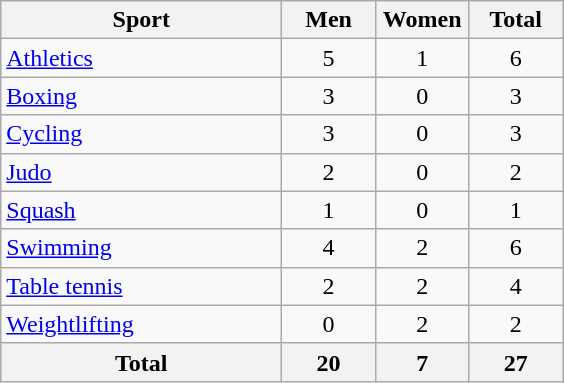<table class="wikitable sortable" style="text-align:center;">
<tr>
<th width=180>Sport</th>
<th width=55>Men</th>
<th width=55>Women</th>
<th width=55>Total</th>
</tr>
<tr>
<td align=left><a href='#'>Athletics</a></td>
<td>5</td>
<td>1</td>
<td>6</td>
</tr>
<tr>
<td align=left><a href='#'>Boxing</a></td>
<td>3</td>
<td>0</td>
<td>3</td>
</tr>
<tr>
<td align=left><a href='#'>Cycling</a></td>
<td>3</td>
<td>0</td>
<td>3</td>
</tr>
<tr>
<td align=left><a href='#'>Judo</a></td>
<td>2</td>
<td>0</td>
<td>2</td>
</tr>
<tr>
<td align=left><a href='#'>Squash</a></td>
<td>1</td>
<td>0</td>
<td>1</td>
</tr>
<tr>
<td align=left><a href='#'>Swimming</a></td>
<td>4</td>
<td>2</td>
<td>6</td>
</tr>
<tr>
<td align=left><a href='#'>Table tennis</a></td>
<td>2</td>
<td>2</td>
<td>4</td>
</tr>
<tr>
<td align=left><a href='#'>Weightlifting</a></td>
<td>0</td>
<td>2</td>
<td>2</td>
</tr>
<tr>
<th>Total</th>
<th>20</th>
<th>7</th>
<th>27</th>
</tr>
</table>
